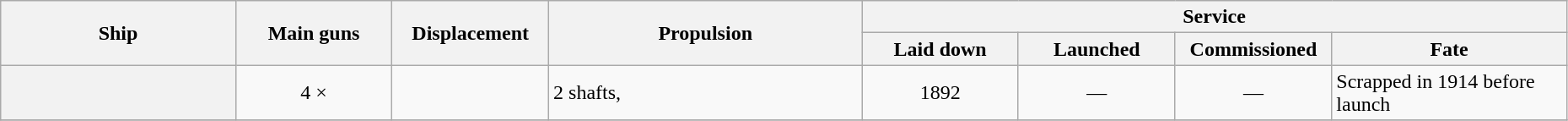<table class="wikitable" width=98%>
<tr valign="center"|- valign="center">
<th width=15%; align= center rowspan=2 scope="col">Ship</th>
<th width=10%; align= center rowspan=2 scope="col">Main guns</th>
<th width=10%; align= center rowspan=2 scope="col">Displacement</th>
<th width=20%; align= center rowspan=2 scope="col">Propulsion</th>
<th width=40%; align= center colspan=4>Service</th>
</tr>
<tr valign="center">
<th width=10%; align= center scope="col">Laid down</th>
<th width=10%; align= center scope="col">Launched</th>
<th width=10%; align= center scope="col">Commissioned</th>
<th width=20%; align= center scope="col">Fate</th>
</tr>
<tr valign="center">
<th align= center></th>
<td align= center>4 × <a href='#'></a></td>
<td align= center></td>
<td align= left>2 shafts, </td>
<td align= center>1892</td>
<td align= center>—</td>
<td align= center>—</td>
<td align= left>Scrapped in 1914 before launch</td>
</tr>
<tr>
</tr>
</table>
